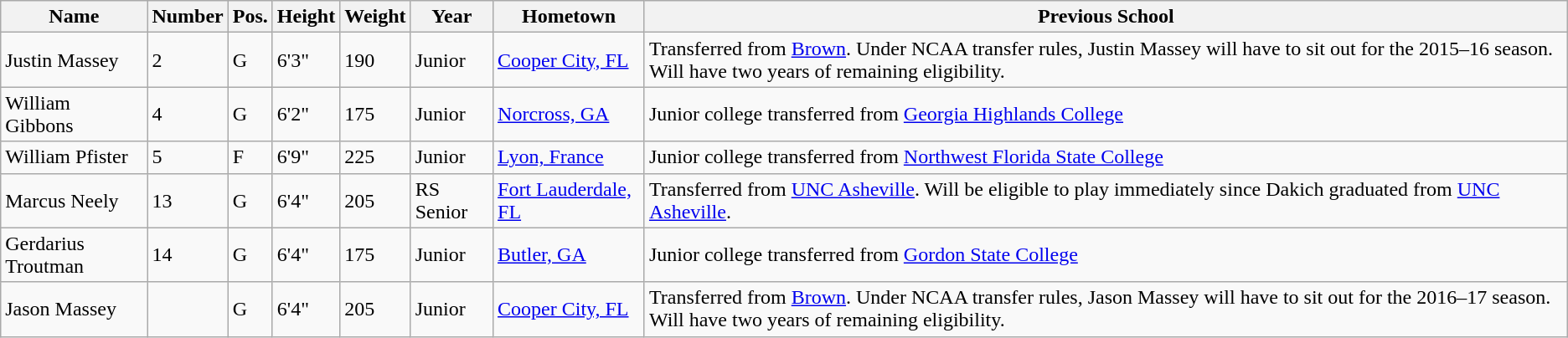<table class="wikitable sortable" border="1">
<tr>
<th>Name</th>
<th>Number</th>
<th>Pos.</th>
<th>Height</th>
<th>Weight</th>
<th>Year</th>
<th>Hometown</th>
<th class="unsortable">Previous School</th>
</tr>
<tr>
<td>Justin Massey</td>
<td>2</td>
<td>G</td>
<td>6'3"</td>
<td>190</td>
<td>Junior</td>
<td><a href='#'>Cooper City, FL</a></td>
<td>Transferred from <a href='#'>Brown</a>. Under NCAA transfer rules, Justin Massey will have to sit out for the 2015–16 season. Will have two years of remaining eligibility.</td>
</tr>
<tr>
<td>William Gibbons</td>
<td>4</td>
<td>G</td>
<td>6'2"</td>
<td>175</td>
<td>Junior</td>
<td><a href='#'>Norcross, GA</a></td>
<td>Junior college transferred from <a href='#'>Georgia Highlands College</a></td>
</tr>
<tr>
<td>William Pfister</td>
<td>5</td>
<td>F</td>
<td>6'9"</td>
<td>225</td>
<td>Junior</td>
<td><a href='#'>Lyon, France</a></td>
<td>Junior college transferred from <a href='#'>Northwest Florida State College</a></td>
</tr>
<tr>
<td>Marcus Neely</td>
<td>13</td>
<td>G</td>
<td>6'4"</td>
<td>205</td>
<td>RS Senior</td>
<td><a href='#'>Fort Lauderdale, FL</a></td>
<td>Transferred from <a href='#'>UNC Asheville</a>. Will be eligible to play immediately since Dakich graduated from <a href='#'>UNC Asheville</a>.</td>
</tr>
<tr>
<td>Gerdarius Troutman</td>
<td>14</td>
<td>G</td>
<td>6'4"</td>
<td>175</td>
<td>Junior</td>
<td><a href='#'>Butler, GA</a></td>
<td>Junior college transferred from <a href='#'>Gordon State College</a></td>
</tr>
<tr>
<td>Jason Massey</td>
<td></td>
<td>G</td>
<td>6'4"</td>
<td>205</td>
<td>Junior</td>
<td><a href='#'>Cooper City, FL</a></td>
<td>Transferred from <a href='#'>Brown</a>. Under NCAA transfer rules, Jason Massey will have to sit out for the 2016–17 season. Will have two years of remaining eligibility.</td>
</tr>
</table>
